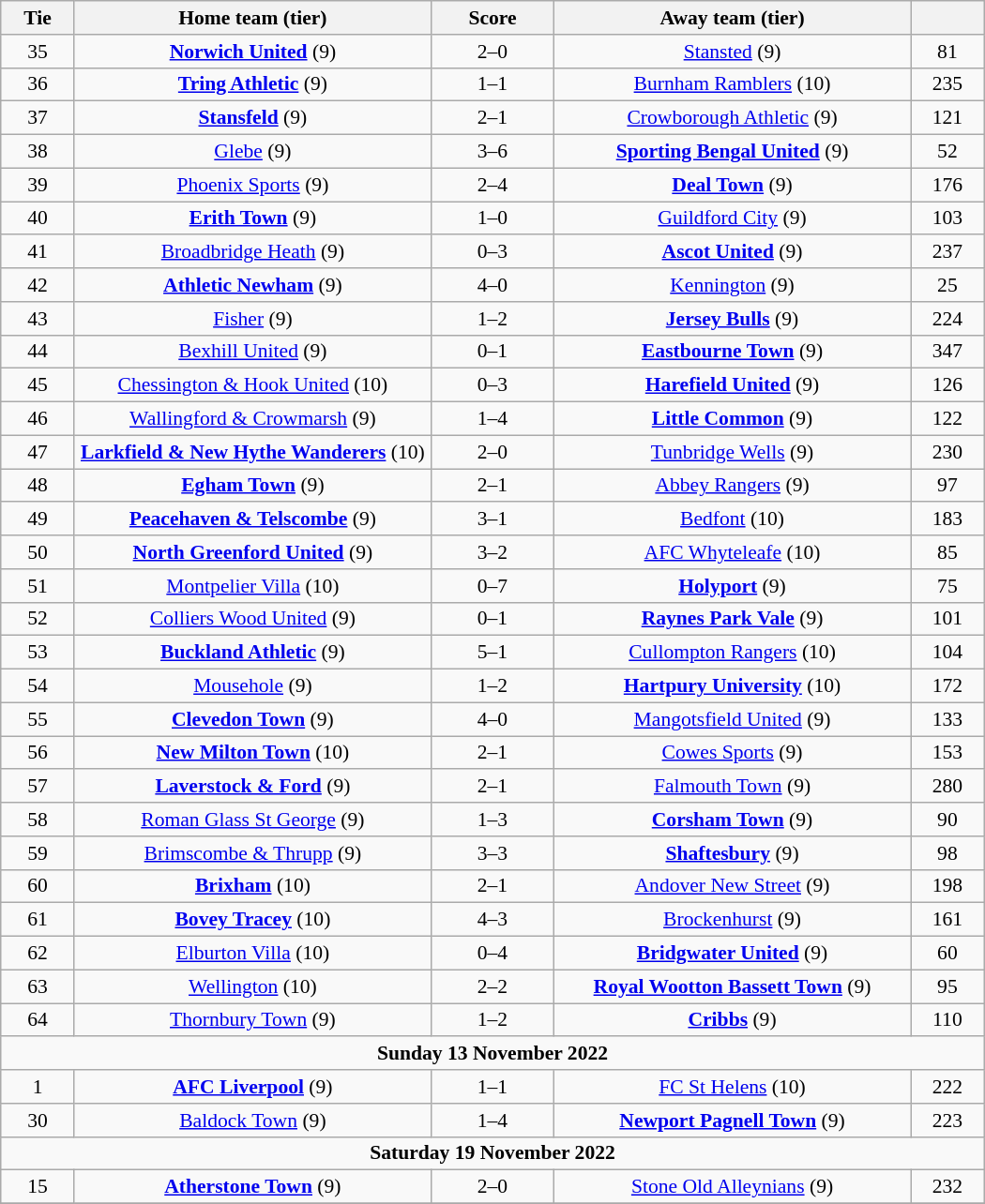<table class="wikitable" style="width:700px;text-align:center;font-size:90%">
<tr>
<th scope="col" style="width: 7.50%">Tie</th>
<th scope="col" style="width:36.25%">Home team (tier)</th>
<th scope="col" style="width:12.50%">Score</th>
<th scope="col" style="width:36.25%">Away team (tier)</th>
<th scope="col" style="width: 7.50%"></th>
</tr>
<tr>
<td>35</td>
<td><strong><a href='#'>Norwich United</a></strong> (9)</td>
<td>2–0</td>
<td><a href='#'>Stansted</a> (9)</td>
<td>81</td>
</tr>
<tr>
<td>36</td>
<td><strong><a href='#'>Tring Athletic</a></strong> (9)</td>
<td>1–1 </td>
<td><a href='#'>Burnham Ramblers</a> (10)</td>
<td>235</td>
</tr>
<tr>
<td>37</td>
<td><strong><a href='#'>Stansfeld</a></strong> (9)</td>
<td>2–1</td>
<td><a href='#'>Crowborough Athletic</a> (9)</td>
<td>121</td>
</tr>
<tr>
<td>38</td>
<td><a href='#'>Glebe</a> (9)</td>
<td>3–6</td>
<td><strong><a href='#'>Sporting Bengal United</a></strong> (9)</td>
<td>52</td>
</tr>
<tr>
<td>39</td>
<td><a href='#'>Phoenix Sports</a> (9)</td>
<td>2–4</td>
<td><strong><a href='#'>Deal Town</a></strong> (9)</td>
<td>176</td>
</tr>
<tr>
<td>40</td>
<td><strong><a href='#'>Erith Town</a></strong> (9)</td>
<td>1–0</td>
<td><a href='#'>Guildford City</a> (9)</td>
<td>103</td>
</tr>
<tr>
<td>41</td>
<td><a href='#'>Broadbridge Heath</a> (9)</td>
<td>0–3</td>
<td><strong><a href='#'>Ascot United</a></strong> (9)</td>
<td>237</td>
</tr>
<tr>
<td>42</td>
<td><strong><a href='#'>Athletic Newham</a></strong> (9)</td>
<td>4–0</td>
<td><a href='#'>Kennington</a> (9)</td>
<td>25</td>
</tr>
<tr>
<td>43</td>
<td><a href='#'>Fisher</a> (9)</td>
<td>1–2</td>
<td><strong><a href='#'>Jersey Bulls</a></strong> (9)</td>
<td>224</td>
</tr>
<tr>
<td>44</td>
<td><a href='#'>Bexhill United</a> (9)</td>
<td>0–1</td>
<td><strong><a href='#'>Eastbourne Town</a></strong> (9)</td>
<td>347</td>
</tr>
<tr>
<td>45</td>
<td><a href='#'>Chessington & Hook United</a> (10)</td>
<td>0–3</td>
<td><strong><a href='#'>Harefield United</a></strong> (9)</td>
<td>126</td>
</tr>
<tr>
<td>46</td>
<td><a href='#'>Wallingford & Crowmarsh</a> (9)</td>
<td>1–4</td>
<td><strong><a href='#'>Little Common</a></strong> (9)</td>
<td>122</td>
</tr>
<tr>
<td>47</td>
<td><strong><a href='#'>Larkfield & New Hythe Wanderers</a></strong> (10)</td>
<td>2–0</td>
<td><a href='#'>Tunbridge Wells</a> (9)</td>
<td>230</td>
</tr>
<tr>
<td>48</td>
<td><strong><a href='#'>Egham Town</a></strong> (9)</td>
<td>2–1</td>
<td><a href='#'>Abbey Rangers</a> (9)</td>
<td>97</td>
</tr>
<tr>
<td>49</td>
<td><strong><a href='#'>Peacehaven & Telscombe</a></strong> (9)</td>
<td>3–1</td>
<td><a href='#'>Bedfont</a> (10)</td>
<td>183</td>
</tr>
<tr>
<td>50</td>
<td><strong><a href='#'>North Greenford United</a></strong> (9)</td>
<td>3–2</td>
<td><a href='#'>AFC Whyteleafe</a> (10)</td>
<td>85</td>
</tr>
<tr>
<td>51</td>
<td><a href='#'>Montpelier Villa</a> (10)</td>
<td>0–7</td>
<td><strong><a href='#'>Holyport</a></strong> (9)</td>
<td>75</td>
</tr>
<tr>
<td>52</td>
<td><a href='#'>Colliers Wood United</a> (9)</td>
<td>0–1</td>
<td><strong><a href='#'>Raynes Park Vale</a></strong> (9)</td>
<td>101</td>
</tr>
<tr>
<td>53</td>
<td><strong><a href='#'>Buckland Athletic</a></strong> (9)</td>
<td>5–1</td>
<td><a href='#'>Cullompton Rangers</a> (10)</td>
<td>104</td>
</tr>
<tr>
<td>54</td>
<td><a href='#'>Mousehole</a> (9)</td>
<td>1–2</td>
<td><strong><a href='#'>Hartpury University</a></strong> (10)</td>
<td>172</td>
</tr>
<tr>
<td>55</td>
<td><strong><a href='#'>Clevedon Town</a></strong> (9)</td>
<td>4–0</td>
<td><a href='#'>Mangotsfield United</a> (9)</td>
<td>133</td>
</tr>
<tr>
<td>56</td>
<td><strong><a href='#'>New Milton Town</a></strong> (10)</td>
<td>2–1</td>
<td><a href='#'>Cowes Sports</a> (9)</td>
<td>153</td>
</tr>
<tr>
<td>57</td>
<td><strong><a href='#'>Laverstock & Ford</a></strong> (9)</td>
<td>2–1</td>
<td><a href='#'>Falmouth Town</a> (9)</td>
<td>280</td>
</tr>
<tr>
<td>58</td>
<td><a href='#'>Roman Glass St George</a> (9)</td>
<td>1–3</td>
<td><strong><a href='#'>Corsham Town</a></strong> (9)</td>
<td>90</td>
</tr>
<tr>
<td>59</td>
<td><a href='#'>Brimscombe & Thrupp</a> (9)</td>
<td>3–3 </td>
<td><strong><a href='#'>Shaftesbury</a></strong> (9)</td>
<td>98</td>
</tr>
<tr>
<td>60</td>
<td><strong><a href='#'>Brixham</a></strong> (10)</td>
<td>2–1</td>
<td><a href='#'>Andover New Street</a> (9)</td>
<td>198</td>
</tr>
<tr>
<td>61</td>
<td><strong><a href='#'>Bovey Tracey</a></strong> (10)</td>
<td>4–3</td>
<td><a href='#'>Brockenhurst</a> (9)</td>
<td>161</td>
</tr>
<tr>
<td>62</td>
<td><a href='#'>Elburton Villa</a> (10)</td>
<td>0–4</td>
<td><strong><a href='#'>Bridgwater United</a></strong> (9)</td>
<td>60</td>
</tr>
<tr>
<td>63</td>
<td><a href='#'>Wellington</a> (10)</td>
<td>2–2 </td>
<td><strong><a href='#'>Royal Wootton Bassett Town</a></strong> (9)</td>
<td>95</td>
</tr>
<tr>
<td>64</td>
<td><a href='#'>Thornbury Town</a> (9)</td>
<td>1–2</td>
<td><strong><a href='#'>Cribbs</a></strong> (9)</td>
<td>110</td>
</tr>
<tr>
<td colspan="5"><strong>Sunday 13 November 2022</strong></td>
</tr>
<tr>
<td>1</td>
<td><strong><a href='#'>AFC Liverpool</a></strong> (9)</td>
<td>1–1 </td>
<td><a href='#'>FC St Helens</a> (10)</td>
<td>222</td>
</tr>
<tr>
<td>30</td>
<td><a href='#'>Baldock Town</a> (9)</td>
<td>1–4</td>
<td><strong><a href='#'>Newport Pagnell Town</a></strong> (9)</td>
<td>223</td>
</tr>
<tr>
<td colspan="5"><strong>Saturday 19 November 2022</strong></td>
</tr>
<tr>
<td>15</td>
<td><strong><a href='#'>Atherstone Town</a></strong> (9)</td>
<td>2–0</td>
<td><a href='#'>Stone Old Alleynians</a> (9)</td>
<td>232</td>
</tr>
<tr>
</tr>
</table>
